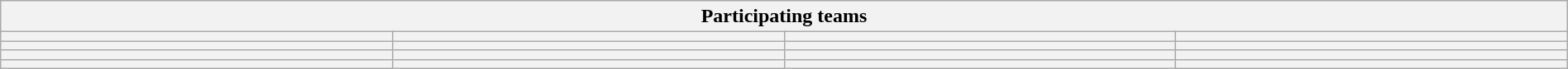<table class="wikitable" style="width:100%;">
<tr>
<th colspan=4>Participating teams</th>
</tr>
<tr>
<th style="width:25%;"></th>
<th style="width:25%;"></th>
<th style="width:25%;"></th>
<th style="width:25%;"></th>
</tr>
<tr>
<th></th>
<th></th>
<th></th>
<th></th>
</tr>
<tr>
<th></th>
<th></th>
<th></th>
<th></th>
</tr>
<tr>
<th></th>
<th></th>
<th></th>
<th></th>
</tr>
</table>
